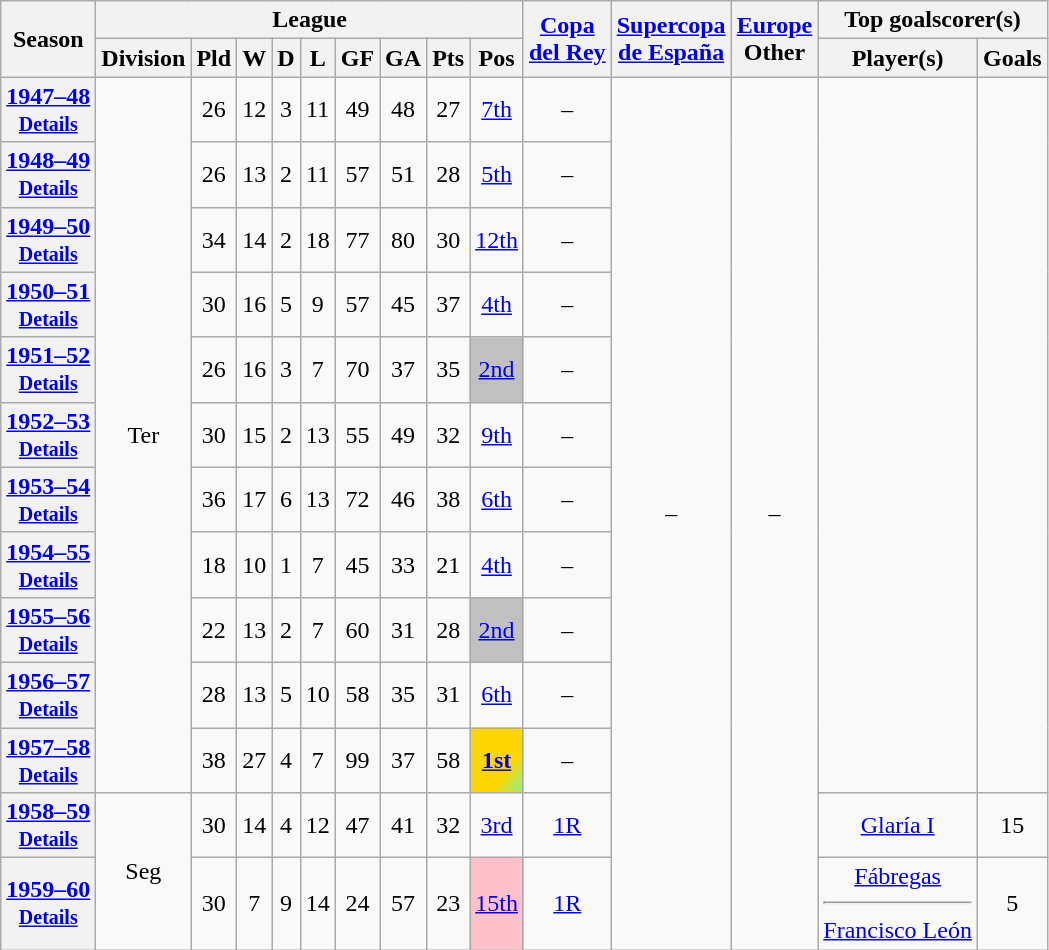<table class="wikitable" style="text-align: center">
<tr>
<th rowspan=2>Season</th>
<th colspan=9>League</th>
<th rowspan=2><a href='#'>Copa<br>del Rey</a></th>
<th rowspan=2><a href='#'>Supercopa<br>de España</a></th>
<th rowspan=2><a href='#'>Europe</a><br>Other</th>
<th colspan=2>Top goalscorer(s)</th>
</tr>
<tr>
<th>Division</th>
<th>Pld</th>
<th>W</th>
<th>D</th>
<th>L</th>
<th>GF</th>
<th>GA</th>
<th>Pts</th>
<th>Pos</th>
<th>Player(s)</th>
<th>Goals</th>
</tr>
<tr>
<th><a href='#'>1947–48</a><br> <small><a href='#'>Details</a></small></th>
<td rowspan=11>Ter</td>
<td>26</td>
<td>12</td>
<td>3</td>
<td>11</td>
<td>49</td>
<td>48</td>
<td>27</td>
<td><a href='#'>7th</a></td>
<td>–</td>
<td rowspan=13>–</td>
<td rowspan=13>–</td>
<td rowspan=11></td>
<td rowspan=11></td>
</tr>
<tr>
<th><a href='#'>1948–49</a> <br> <small><a href='#'>Details</a></small></th>
<td>26</td>
<td>13</td>
<td>2</td>
<td>11</td>
<td>57</td>
<td>51</td>
<td>28</td>
<td><a href='#'>5th</a></td>
<td>–</td>
</tr>
<tr>
<th><a href='#'>1949–50</a> <br> <small><a href='#'>Details</a></small></th>
<td>34</td>
<td>14</td>
<td>2</td>
<td>18</td>
<td>77</td>
<td>80</td>
<td>30</td>
<td><a href='#'>12th</a></td>
<td>–</td>
</tr>
<tr>
<th><a href='#'>1950–51</a> <br> <small><a href='#'>Details</a></small></th>
<td>30</td>
<td>16</td>
<td>5</td>
<td>9</td>
<td>57</td>
<td>45</td>
<td>37</td>
<td><a href='#'>4th</a></td>
<td>–</td>
</tr>
<tr>
<th><a href='#'>1951–52</a> <br> <small><a href='#'>Details</a></small></th>
<td>26</td>
<td>16</td>
<td>3</td>
<td>7</td>
<td>70</td>
<td>37</td>
<td>35</td>
<td bgcolor=silver><a href='#'>2nd</a></td>
<td>–</td>
</tr>
<tr>
<th><a href='#'>1952–53</a> <br> <small><a href='#'>Details</a></small></th>
<td>30</td>
<td>15</td>
<td>2</td>
<td>13</td>
<td>55</td>
<td>49</td>
<td>32</td>
<td><a href='#'>9th</a></td>
<td>–</td>
</tr>
<tr>
<th><a href='#'>1953–54</a> <br> <small><a href='#'>Details</a></small></th>
<td>36</td>
<td>17</td>
<td>6</td>
<td>13</td>
<td>72</td>
<td>46</td>
<td>38</td>
<td><a href='#'>6th</a></td>
<td>–</td>
</tr>
<tr>
<th><a href='#'>1954–55</a> <br> <small><a href='#'>Details</a></small></th>
<td>18</td>
<td>10</td>
<td>1</td>
<td>7</td>
<td>45</td>
<td>33</td>
<td>21</td>
<td><a href='#'>4th</a></td>
<td>–</td>
</tr>
<tr>
<th><a href='#'>1955–56</a> <br> <small><a href='#'>Details</a></small></th>
<td>22</td>
<td>13</td>
<td>2</td>
<td>7</td>
<td>60</td>
<td>31</td>
<td>28</td>
<td bgcolor=silver><a href='#'>2nd</a></td>
<td>–</td>
</tr>
<tr>
<th><a href='#'>1956–57</a> <br> <small><a href='#'>Details</a></small></th>
<td>28</td>
<td>13</td>
<td>5</td>
<td>10</td>
<td>58</td>
<td>35</td>
<td>31</td>
<td><a href='#'>6th</a></td>
<td>–</td>
</tr>
<tr>
<th><a href='#'>1957–58</a> <br> <small><a href='#'>Details</a></small></th>
<td>38</td>
<td>27</td>
<td>4</td>
<td>7</td>
<td>99</td>
<td>37</td>
<td>58</td>
<td style="background: linear-gradient(to bottom right, gold 70%, lightgreen);"><a href='#'><strong>1st</strong></a></td>
<td>–</td>
</tr>
<tr>
<th><a href='#'>1958–59</a> <br> <small><a href='#'>Details</a></small></th>
<td rowspan=2>Seg</td>
<td>30</td>
<td>14</td>
<td>4</td>
<td>12</td>
<td>47</td>
<td>41</td>
<td>32</td>
<td><a href='#'>3rd</a></td>
<td><a href='#'>1R</a></td>
<td><a href='#'>Glaría I</a></td>
<td>15</td>
</tr>
<tr>
<th><a href='#'>1959–60</a> <br> <small><a href='#'>Details</a></small></th>
<td>30</td>
<td>7</td>
<td>9</td>
<td>14</td>
<td>24</td>
<td>57</td>
<td>23</td>
<td bgcolor=pink><a href='#'>15th</a></td>
<td><a href='#'>1R</a></td>
<td><a href='#'>Fábregas</a><hr><a href='#'>Francisco León</a></td>
<td>5</td>
</tr>
</table>
